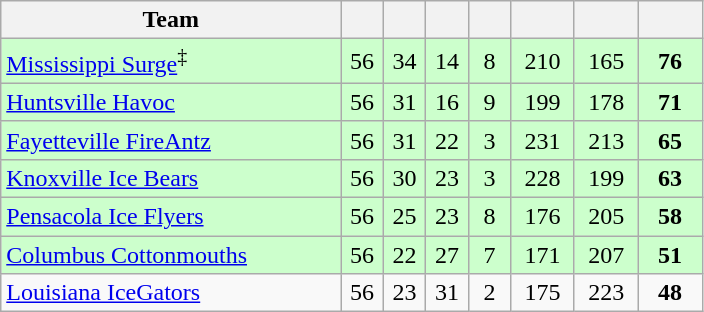<table class="wikitable">
<tr>
<th width="40%">Team</th>
<th width="5%"></th>
<th width="5%"></th>
<th width="5%"></th>
<th width="5%"></th>
<th width="7.5%"></th>
<th width="7.5%"></th>
<th width="7.5%"></th>
</tr>
<tr align=center bgcolor="#CCFFCC">
<td align=left><a href='#'>Mississippi Surge</a><sup>‡</sup></td>
<td>56</td>
<td>34</td>
<td>14</td>
<td>8</td>
<td>210</td>
<td>165</td>
<td><strong>76</strong></td>
</tr>
<tr align=center bgcolor="#CCFFCC">
<td align=left><a href='#'>Huntsville Havoc</a></td>
<td>56</td>
<td>31</td>
<td>16</td>
<td>9</td>
<td>199</td>
<td>178</td>
<td><strong>71</strong></td>
</tr>
<tr align=center bgcolor="#CCFFCC">
<td align=left><a href='#'>Fayetteville FireAntz</a></td>
<td>56</td>
<td>31</td>
<td>22</td>
<td>3</td>
<td>231</td>
<td>213</td>
<td><strong>65</strong></td>
</tr>
<tr align=center bgcolor="#CCFFCC">
<td align=left><a href='#'>Knoxville Ice Bears</a></td>
<td>56</td>
<td>30</td>
<td>23</td>
<td>3</td>
<td>228</td>
<td>199</td>
<td><strong>63</strong></td>
</tr>
<tr align=center bgcolor="#CCFFCC">
<td align=left><a href='#'>Pensacola Ice Flyers</a></td>
<td>56</td>
<td>25</td>
<td>23</td>
<td>8</td>
<td>176</td>
<td>205</td>
<td><strong>58</strong></td>
</tr>
<tr align=center bgcolor="#CCFFCC">
<td align=left><a href='#'>Columbus Cottonmouths</a></td>
<td>56</td>
<td>22</td>
<td>27</td>
<td>7</td>
<td>171</td>
<td>207</td>
<td><strong>51</strong></td>
</tr>
<tr align=center>
<td align=left><a href='#'>Louisiana IceGators</a></td>
<td>56</td>
<td>23</td>
<td>31</td>
<td>2</td>
<td>175</td>
<td>223</td>
<td><strong>48</strong></td>
</tr>
</table>
